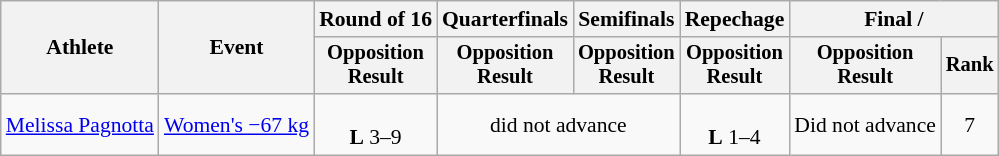<table class="wikitable" style="font-size:90%;">
<tr>
<th rowspan=2>Athlete</th>
<th rowspan=2>Event</th>
<th>Round of 16</th>
<th>Quarterfinals</th>
<th>Semifinals</th>
<th>Repechage</th>
<th colspan=2>Final / </th>
</tr>
<tr style="font-size:95%">
<th>Opposition<br>Result</th>
<th>Opposition<br>Result</th>
<th>Opposition<br>Result</th>
<th>Opposition<br>Result</th>
<th>Opposition<br>Result</th>
<th>Rank</th>
</tr>
<tr align=center>
<td align=left><a href='#'>Melissa Pagnotta</a></td>
<td align=left><a href='#'>Women's −67 kg</a></td>
<td><br><strong>L</strong> 3–9</td>
<td colspan=2>did not advance</td>
<td><br><strong>L</strong> 1–4</td>
<td>Did not advance</td>
<td>7</td>
</tr>
</table>
